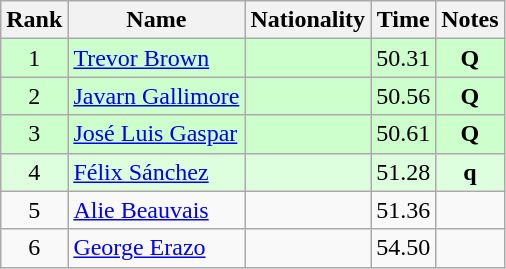<table class="wikitable sortable" style="text-align:center">
<tr>
<th>Rank</th>
<th>Name</th>
<th>Nationality</th>
<th>Time</th>
<th>Notes</th>
</tr>
<tr bgcolor=ccffcc>
<td align=center>1</td>
<td align=left><a href='#'>Trevor Brown</a></td>
<td align=left></td>
<td>50.31</td>
<td><strong>Q</strong></td>
</tr>
<tr bgcolor=ccffcc>
<td align=center>2</td>
<td align=left><a href='#'>Javarn Gallimore</a></td>
<td align=left></td>
<td>50.56</td>
<td><strong>Q</strong></td>
</tr>
<tr bgcolor=ccffcc>
<td align=center>3</td>
<td align=left><a href='#'>José Luis Gaspar</a></td>
<td align=left></td>
<td>50.61</td>
<td><strong>Q</strong></td>
</tr>
<tr bgcolor=ddffdd>
<td align=center>4</td>
<td align=left><a href='#'>Félix Sánchez</a></td>
<td align=left></td>
<td>51.28</td>
<td><strong>q</strong></td>
</tr>
<tr>
<td align=center>5</td>
<td align=left><a href='#'>Alie Beauvais</a></td>
<td align=left></td>
<td>51.36</td>
<td></td>
</tr>
<tr>
<td align=center>6</td>
<td align=left><a href='#'>George Erazo</a></td>
<td align=left></td>
<td>54.50</td>
<td></td>
</tr>
</table>
